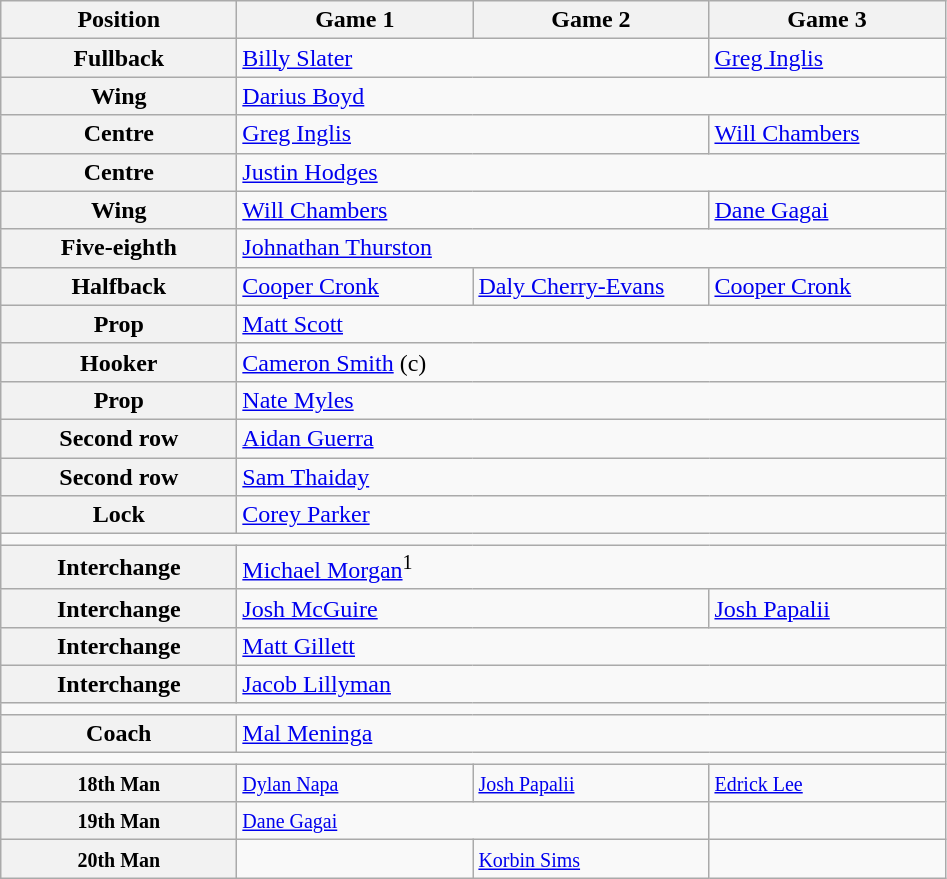<table class="wikitable">
<tr>
<th style="width:150px;">Position</th>
<th style="width:150px;">Game 1</th>
<th style="width:150px;">Game 2</th>
<th style="width:150px;">Game 3</th>
</tr>
<tr>
<th>Fullback</th>
<td colspan="2"> <a href='#'>Billy Slater</a></td>
<td colspan="1"> <a href='#'>Greg Inglis</a></td>
</tr>
<tr>
<th>Wing</th>
<td colspan="3"> <a href='#'>Darius Boyd</a></td>
</tr>
<tr>
<th>Centre</th>
<td colspan="2"> <a href='#'>Greg Inglis</a></td>
<td colspan="1"> <a href='#'>Will Chambers</a></td>
</tr>
<tr>
<th>Centre</th>
<td colspan="3"> <a href='#'>Justin Hodges</a></td>
</tr>
<tr>
<th>Wing</th>
<td colspan="2"> <a href='#'>Will Chambers</a></td>
<td colspan="1"> <a href='#'>Dane Gagai</a></td>
</tr>
<tr>
<th>Five-eighth</th>
<td colspan="3"> <a href='#'>Johnathan Thurston</a></td>
</tr>
<tr>
<th>Halfback</th>
<td colspan="1"> <a href='#'>Cooper Cronk</a></td>
<td colspan="1"> <a href='#'>Daly Cherry-Evans</a></td>
<td colspan="1"> <a href='#'>Cooper Cronk</a></td>
</tr>
<tr>
<th>Prop</th>
<td colspan="3"> <a href='#'>Matt Scott</a></td>
</tr>
<tr>
<th>Hooker</th>
<td colspan="3"> <a href='#'>Cameron Smith</a> (c)</td>
</tr>
<tr>
<th>Prop</th>
<td colspan="3"> <a href='#'>Nate Myles</a></td>
</tr>
<tr>
<th>Second row</th>
<td colspan="3"> <a href='#'>Aidan Guerra</a></td>
</tr>
<tr>
<th>Second row</th>
<td colspan="3"> <a href='#'>Sam Thaiday</a></td>
</tr>
<tr>
<th>Lock</th>
<td colspan="3"> <a href='#'>Corey Parker</a></td>
</tr>
<tr>
<td colspan="4"></td>
</tr>
<tr>
<th>Interchange</th>
<td colspan="3"> <a href='#'>Michael Morgan</a><sup>1</sup></td>
</tr>
<tr>
<th>Interchange</th>
<td colspan="2"> <a href='#'>Josh McGuire</a></td>
<td colspan="1"> <a href='#'>Josh Papalii</a></td>
</tr>
<tr>
<th>Interchange</th>
<td colspan="3"> <a href='#'>Matt Gillett</a></td>
</tr>
<tr>
<th>Interchange</th>
<td colspan="3"> <a href='#'>Jacob Lillyman</a></td>
</tr>
<tr>
<td colspan="4"></td>
</tr>
<tr>
<th>Coach</th>
<td colspan="3"> <a href='#'>Mal Meninga</a></td>
</tr>
<tr>
<td colspan="4"></td>
</tr>
<tr>
<th><small>18th Man</small></th>
<td colspan="1"><small> <a href='#'>Dylan Napa</a></small></td>
<td colspan="1"><small> <a href='#'>Josh Papalii</a></small></td>
<td colspan="1"><small> <a href='#'>Edrick Lee</a></small></td>
</tr>
<tr>
<th><small>19th Man</small></th>
<td colspan="2"><small> <a href='#'>Dane Gagai</a></small></td>
<td colspan="1"></td>
</tr>
<tr>
<th><small>20th Man</small></th>
<td colspan="1"></td>
<td colspan="1"><small> <a href='#'>Korbin Sims</a></small></td>
<td colspan="1"></td>
</tr>
</table>
